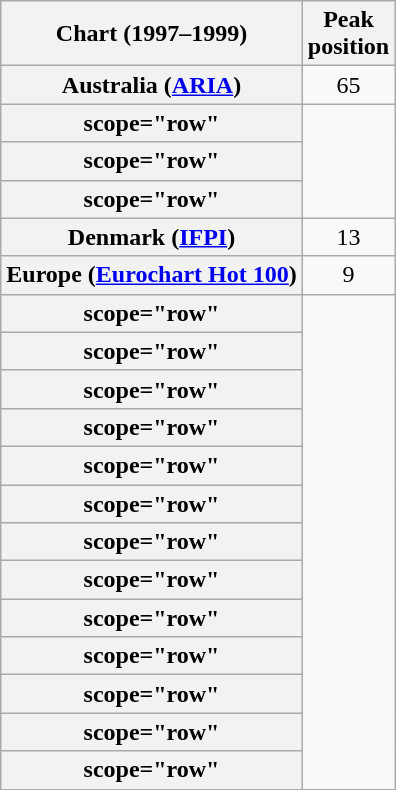<table class="wikitable sortable plainrowheaders" style="text-align:center;">
<tr>
<th scope="col">Chart (1997–1999)</th>
<th scope="col">Peak<br>position</th>
</tr>
<tr>
<th scope="row">Australia (<a href='#'>ARIA</a>)</th>
<td>65</td>
</tr>
<tr>
<th>scope="row"</th>
</tr>
<tr>
<th>scope="row"</th>
</tr>
<tr>
<th>scope="row"</th>
</tr>
<tr>
<th scope="row">Denmark (<a href='#'>IFPI</a>)</th>
<td>13</td>
</tr>
<tr>
<th scope="row">Europe (<a href='#'>Eurochart Hot 100</a>)</th>
<td>9</td>
</tr>
<tr>
<th>scope="row"</th>
</tr>
<tr>
<th>scope="row"</th>
</tr>
<tr>
<th>scope="row"</th>
</tr>
<tr>
<th>scope="row"</th>
</tr>
<tr>
<th>scope="row"</th>
</tr>
<tr>
<th>scope="row"</th>
</tr>
<tr>
<th>scope="row"</th>
</tr>
<tr>
<th>scope="row"</th>
</tr>
<tr>
<th>scope="row"</th>
</tr>
<tr>
<th>scope="row"</th>
</tr>
<tr>
<th>scope="row"</th>
</tr>
<tr>
<th>scope="row"</th>
</tr>
<tr>
<th>scope="row"</th>
</tr>
</table>
